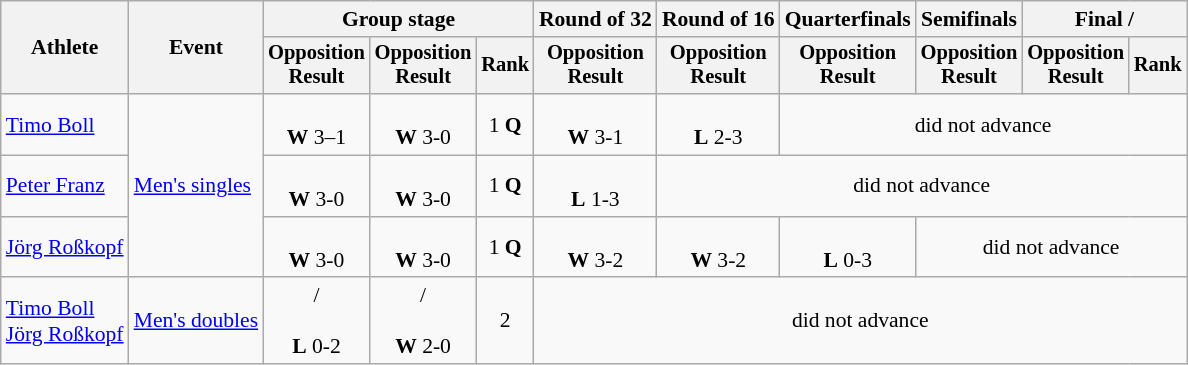<table class="wikitable" style="font-size:90%">
<tr>
<th rowspan="2">Athlete</th>
<th rowspan="2">Event</th>
<th colspan=3>Group stage</th>
<th>Round of 32</th>
<th>Round of 16</th>
<th>Quarterfinals</th>
<th>Semifinals</th>
<th colspan=2>Final / </th>
</tr>
<tr style="font-size:95%">
<th>Opposition<br>Result</th>
<th>Opposition<br>Result</th>
<th>Rank</th>
<th>Opposition<br>Result</th>
<th>Opposition<br>Result</th>
<th>Opposition<br>Result</th>
<th>Opposition<br>Result</th>
<th>Opposition<br>Result</th>
<th>Rank</th>
</tr>
<tr>
<td align=left><a href='#'>Timo Boll</a></td>
<td align=left rowspan=3><a href='#'>Men's singles</a></td>
<td align=center><br><strong>W</strong> 3–1</td>
<td align=center><br><strong>W</strong> 3-0</td>
<td align=center>1 <strong>Q</strong></td>
<td align=center><br><strong>W</strong> 3-1</td>
<td align=center><br><strong>L</strong> 2-3</td>
<td align=center colspan=4>did not advance</td>
</tr>
<tr>
<td align=left><a href='#'>Peter Franz</a></td>
<td align=center><br><strong>W</strong> 3-0</td>
<td align=center><br><strong>W</strong> 3-0</td>
<td align=center>1 <strong>Q</strong></td>
<td align=center><br><strong>L</strong> 1-3</td>
<td align=center colspan=5>did not advance</td>
</tr>
<tr>
<td align=left><a href='#'>Jörg Roßkopf</a></td>
<td align=center><br><strong>W</strong> 3-0</td>
<td align=center><br><strong>W</strong> 3-0</td>
<td align=center>1 <strong>Q</strong></td>
<td align=center><br><strong>W</strong> 3-2</td>
<td align=center><br><strong>W</strong> 3-2</td>
<td align=center><br><strong>L</strong> 0-3</td>
<td align=center colspan=3>did not advance</td>
</tr>
<tr>
<td align=left><a href='#'>Timo Boll</a><br> <a href='#'>Jörg Roßkopf</a></td>
<td align=left><a href='#'>Men's doubles</a></td>
<td align=center> /<br><br><strong>L</strong> 0-2</td>
<td align=center> /<br><br><strong>W</strong> 2-0</td>
<td align=center>2</td>
<td align=center colspan=6>did not advance</td>
</tr>
</table>
